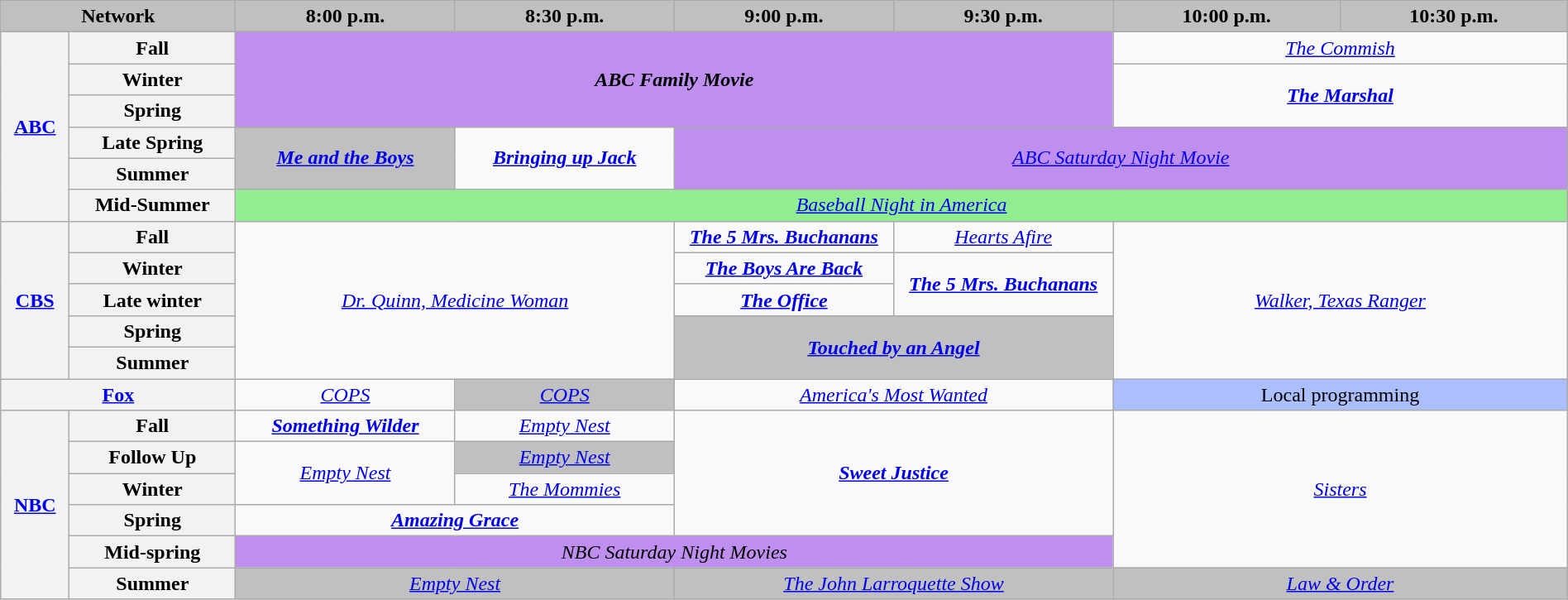<table class="wikitable" style="width:100%;margin-right:0;text-align:center">
<tr>
<th colspan="2" style="background-color:#C0C0C0;text-align:center;width:15%;">Network</th>
<th style="background-color:#C0C0C0;text-align:center;width:14%;">8:00 p.m.</th>
<th style="background-color:#C0C0C0;text-align:center;width:14%;">8:30 p.m.</th>
<th style="background-color:#C0C0C0;text-align:center;width:14%;">9:00 p.m.</th>
<th style="background-color:#C0C0C0;text-align:center;width:14%;">9:30 p.m.</th>
<th style="background-color:#C0C0C0;text-align:center">10:00 p.m.</th>
<th style="background-color:#C0C0C0;text-align:center">10:30 p.m.</th>
</tr>
<tr>
<th rowspan="6"><a href='#'>ABC</a></th>
<th>Fall</th>
<td rowspan="3" colspan="4" style="background:#bf8fef;"><strong><em>ABC Family Movie</em></strong></td>
<td colspan="2"><em><a href='#'>The Commish</a></em></td>
</tr>
<tr>
<th>Winter</th>
<td rowspan="2" colspan="2"><strong><em><a href='#'>The Marshal</a></em></strong></td>
</tr>
<tr>
<th>Spring</th>
</tr>
<tr>
<th>Late Spring</th>
<td rowspan="2" style="background:#C0C0C0;"><strong><em><a href='#'>Me and the Boys</a></em></strong> </td>
<td rowspan="2"><strong><em><a href='#'>Bringing up Jack</a></em></strong></td>
<td rowspan="2" colspan="4" style="background:#bf8fef;"><em><a href='#'>ABC Saturday Night Movie</a></em></td>
</tr>
<tr>
<th>Summer</th>
</tr>
<tr>
<th>Mid-Summer</th>
<td colspan="6" style="background:lightgreen;"><em><a href='#'>Baseball Night in America</a></em></td>
</tr>
<tr>
<th rowspan="5"><a href='#'>CBS</a></th>
<th>Fall</th>
<td rowspan="5" colspan="2"><em><a href='#'>Dr. Quinn, Medicine Woman</a></em></td>
<td><strong><em><a href='#'>The 5 Mrs. Buchanans</a></em></strong></td>
<td><em><a href='#'>Hearts Afire</a></em></td>
<td rowspan="5" colspan="2"><em><a href='#'>Walker, Texas Ranger</a></em></td>
</tr>
<tr>
<th>Winter</th>
<td><strong><em><a href='#'>The Boys Are Back</a></em></strong></td>
<td rowspan="2"><strong><em><a href='#'>The 5 Mrs. Buchanans</a></em></strong></td>
</tr>
<tr>
<th>Late winter</th>
<td><strong><em><a href='#'>The Office</a></em></strong></td>
</tr>
<tr>
<th>Spring</th>
<td rowspan="2" colspan="2" style="background:#C0C0C0;"><strong><em><a href='#'>Touched by an Angel</a></em></strong> </td>
</tr>
<tr>
<th>Summer</th>
</tr>
<tr>
<th colspan="2"><a href='#'>Fox</a></th>
<td><em><a href='#'>COPS</a></em></td>
<td style="background:#C0C0C0;"><em><a href='#'>COPS</a></em> </td>
<td colspan="2"><em><a href='#'>America's Most Wanted</a></em></td>
<td style="background:#abbfff;" colspan="2">Local programming</td>
</tr>
<tr>
<th rowspan="6"><a href='#'>NBC</a></th>
<th>Fall</th>
<td><strong><em><a href='#'>Something Wilder</a></em></strong></td>
<td><em><a href='#'>Empty Nest</a></em></td>
<td rowspan="4" colspan="2"><strong><em><a href='#'>Sweet Justice</a></em></strong></td>
<td colspan="2" rowspan="5"><em><a href='#'>Sisters</a></em></td>
</tr>
<tr>
<th>Follow Up</th>
<td rowspan="2"><em><a href='#'>Empty Nest</a></em></td>
<td style="background:#C0C0C0;"><em><a href='#'>Empty Nest</a></em> </td>
</tr>
<tr>
<th>Winter</th>
<td><em><a href='#'>The Mommies</a></em></td>
</tr>
<tr>
<th>Spring</th>
<td colspan="2"><strong><em><a href='#'>Amazing Grace</a></em></strong></td>
</tr>
<tr>
<th>Mid-spring</th>
<td colspan="4" style="background:#bf8fef;"><em>NBC Saturday Night Movies</em></td>
</tr>
<tr>
<th>Summer</th>
<td colspan="2" style="background:#C0C0C0;"><em><a href='#'>Empty Nest</a></em> </td>
<td colspan="2" style="background:#C0C0C0;"><em><a href='#'>The John Larroquette Show</a></em> </td>
<td colspan="2" style="background:#C0C0C0;"><em><a href='#'>Law & Order</a></em> </td>
</tr>
</table>
